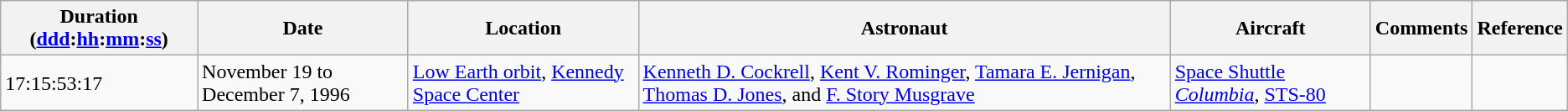<table class="wikitable">
<tr>
<th>Duration (<a href='#'>ddd</a>:<a href='#'>hh</a>:<a href='#'>mm</a>:<a href='#'>ss</a>)</th>
<th>Date</th>
<th>Location</th>
<th>Astronaut</th>
<th>Aircraft</th>
<th>Comments</th>
<th>Reference</th>
</tr>
<tr>
<td>17:15:53:17</td>
<td>November 19 to December 7, 1996</td>
<td><a href='#'>Low Earth orbit</a>, <a href='#'>Kennedy Space Center</a></td>
<td><a href='#'>Kenneth D. Cockrell</a>, <a href='#'>Kent V. Rominger</a>, <a href='#'>Tamara E. Jernigan</a>, <a href='#'>Thomas D. Jones</a>, and <a href='#'>F. Story Musgrave</a></td>
<td><a href='#'>Space Shuttle <em>Columbia</em></a>, <a href='#'>STS-80</a></td>
<td></td>
<td></td>
</tr>
</table>
